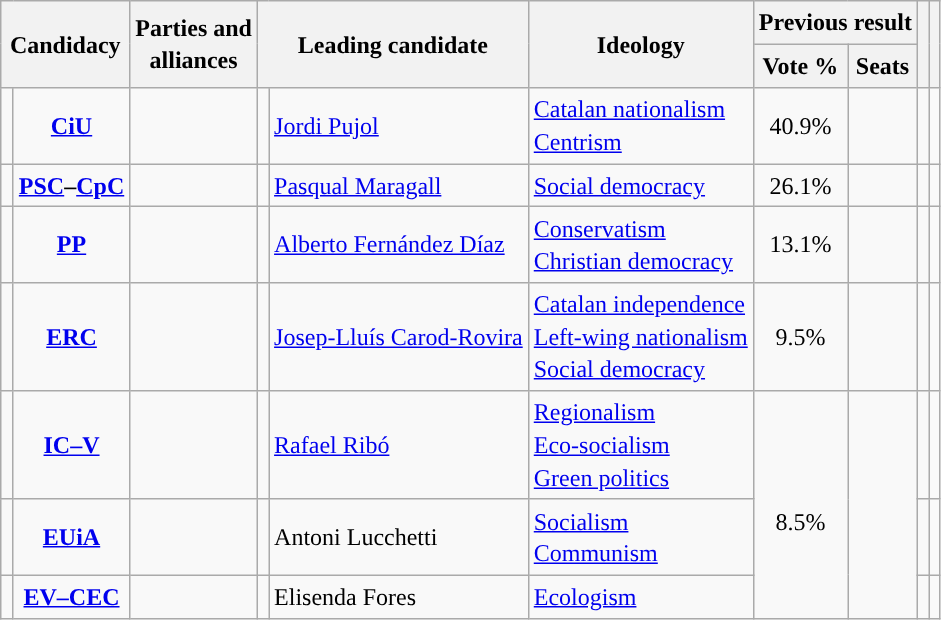<table class="wikitable" style="line-height:1.35em; text-align:left;">
<tr>
<th colspan="2" rowspan="2">Candidacy</th>
<th rowspan="2">Parties and<br>alliances</th>
<th colspan="2" rowspan="2">Leading candidate</th>
<th rowspan="2">Ideology</th>
<th colspan="2">Previous result</th>
<th rowspan="2"></th>
<th rowspan="2"></th>
</tr>
<tr>
<th>Vote %</th>
<th>Seats</th>
</tr>
<tr>
<td width="1" style="color:inherit;background:"></td>
<td align="center"><strong><a href='#'>CiU</a></strong></td>
<td></td>
<td></td>
<td><a href='#'>Jordi Pujol</a></td>
<td><a href='#'>Catalan nationalism</a><br><a href='#'>Centrism</a></td>
<td align="center">40.9%</td>
<td></td>
<td></td>
<td></td>
</tr>
<tr>
<td style="color:inherit;background:"></td>
<td align="center"><strong><a href='#'>PSC</a>–<a href='#'>CpC</a></strong></td>
<td></td>
<td></td>
<td><a href='#'>Pasqual Maragall</a></td>
<td><a href='#'>Social democracy</a></td>
<td align="center">26.1%</td>
<td></td>
<td></td>
<td></td>
</tr>
<tr>
<td style="color:inherit;background:"></td>
<td align="center"><strong><a href='#'>PP</a></strong></td>
<td></td>
<td></td>
<td><a href='#'>Alberto Fernández Díaz</a></td>
<td><a href='#'>Conservatism</a><br><a href='#'>Christian democracy</a></td>
<td align="center">13.1%</td>
<td></td>
<td></td>
<td></td>
</tr>
<tr>
<td style="color:inherit;background:"></td>
<td align="center"><strong><a href='#'>ERC</a></strong></td>
<td></td>
<td></td>
<td><a href='#'>Josep-Lluís Carod-Rovira</a></td>
<td><a href='#'>Catalan independence</a><br><a href='#'>Left-wing nationalism</a><br><a href='#'>Social democracy</a></td>
<td align="center">9.5%</td>
<td></td>
<td></td>
<td></td>
</tr>
<tr>
<td style="color:inherit;background:"></td>
<td align="center"><strong><a href='#'>IC–V</a></strong></td>
<td></td>
<td></td>
<td><a href='#'>Rafael Ribó</a></td>
<td><a href='#'>Regionalism</a><br><a href='#'>Eco-socialism</a><br><a href='#'>Green politics</a></td>
<td rowspan="3" align="center"><br>8.5%<br></td>
<td rowspan="3"></td>
<td></td>
<td></td>
</tr>
<tr>
<td style="color:inherit;background:"></td>
<td align="center"><strong><a href='#'>EUiA</a></strong></td>
<td></td>
<td></td>
<td>Antoni Lucchetti</td>
<td><a href='#'>Socialism</a><br><a href='#'>Communism</a></td>
<td></td>
<td></td>
</tr>
<tr>
<td style="color:inherit;background:"></td>
<td align="center"><strong><a href='#'>EV–CEC</a></strong></td>
<td></td>
<td></td>
<td>Elisenda Fores</td>
<td><a href='#'>Ecologism</a></td>
<td></td>
<td></td>
</tr>
</table>
